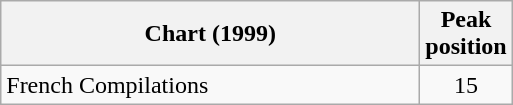<table class="wikitable sortable" border="1">
<tr>
<th scope="col" style="width:17em;">Chart (1999)</th>
<th scope="col">Peak<br>position</th>
</tr>
<tr>
<td>French Compilations</td>
<td style="text-align:center;">15</td>
</tr>
</table>
